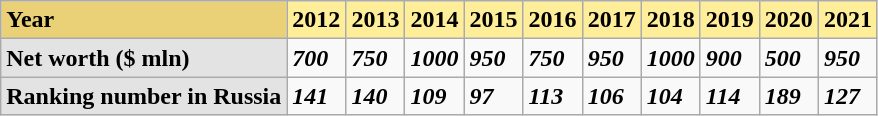<table class="wikitable">
<tr>
<td bgcolor="#EAD177"><strong>Year</strong></td>
<td bgcolor="#FFEE99"><strong>2012</strong></td>
<td bgcolor="#FFEE99"><strong>2013</strong></td>
<td bgcolor="#FFEE99"><strong>2014</strong></td>
<td bgcolor="#FFEE99"><strong>2015</strong></td>
<td bgcolor="#FFEE99"><strong>2016</strong></td>
<td bgcolor="#FFEE99"><strong>2017</strong></td>
<td bgcolor="#FFEE99"><strong>2018</strong></td>
<td bgcolor="#FFEE99"><strong>2019</strong></td>
<td bgcolor="#FFEE99"><strong>2020</strong></td>
<td bgcolor="#FFEE99"><strong>2021</strong></td>
</tr>
<tr>
<td bgcolor="#E3E3E3"><strong>Net worth ($</strong> <strong>mln)</strong></td>
<td><strong><em>700</em></strong></td>
<td><strong><em>750</em></strong></td>
<td><strong><em>1000</em></strong></td>
<td><strong><em>950</em></strong></td>
<td><strong><em>750</em></strong></td>
<td><strong><em>950</em></strong></td>
<td><strong><em>1000</em></strong></td>
<td><strong><em>900</em></strong></td>
<td><strong><em>500</em></strong></td>
<td><strong><em>950</em></strong></td>
</tr>
<tr>
<td bgcolor="#E3E3E3"><strong>Ranking number in Russia</strong></td>
<td><strong><em>141</em></strong></td>
<td><strong><em>140</em></strong></td>
<td><strong><em>109</em></strong></td>
<td><strong><em>97</em></strong></td>
<td><strong><em>113</em></strong></td>
<td><strong><em>106</em></strong></td>
<td><strong><em>104</em></strong></td>
<td><strong><em>114</em></strong></td>
<td><strong><em>189</em></strong></td>
<td><strong><em>127</em></strong></td>
</tr>
</table>
